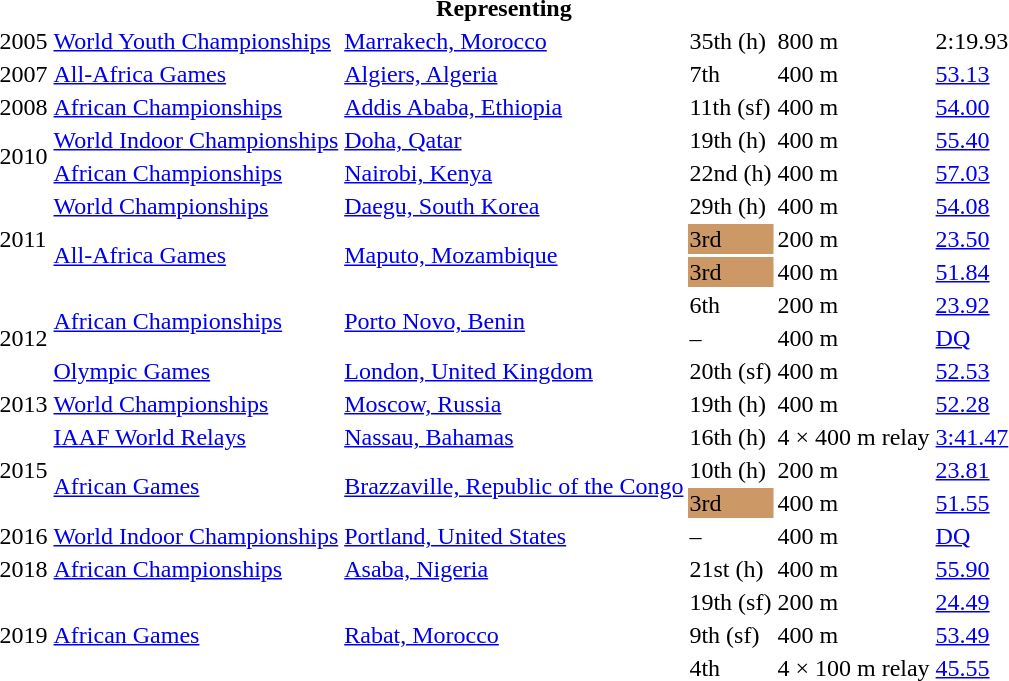<table>
<tr>
<th colspan="6">Representing </th>
</tr>
<tr>
<td>2005</td>
<td><a href='#'>World Youth Championships</a></td>
<td><a href='#'>Marrakech, Morocco</a></td>
<td>35th (h)</td>
<td>800 m</td>
<td>2:19.93</td>
</tr>
<tr>
<td>2007</td>
<td><a href='#'>All-Africa Games</a></td>
<td><a href='#'>Algiers, Algeria</a></td>
<td>7th</td>
<td>400 m</td>
<td><a href='#'>53.13</a></td>
</tr>
<tr>
<td>2008</td>
<td><a href='#'>African Championships</a></td>
<td><a href='#'>Addis Ababa, Ethiopia</a></td>
<td>11th (sf)</td>
<td>400 m</td>
<td><a href='#'>54.00</a></td>
</tr>
<tr>
<td rowspan=2>2010</td>
<td><a href='#'>World Indoor Championships</a></td>
<td><a href='#'>Doha, Qatar</a></td>
<td>19th (h)</td>
<td>400 m</td>
<td><a href='#'>55.40</a></td>
</tr>
<tr>
<td><a href='#'>African Championships</a></td>
<td><a href='#'>Nairobi, Kenya</a></td>
<td>22nd (h)</td>
<td>400 m</td>
<td><a href='#'>57.03</a></td>
</tr>
<tr>
<td rowspan=3>2011</td>
<td><a href='#'>World Championships</a></td>
<td><a href='#'>Daegu, South Korea</a></td>
<td>29th (h)</td>
<td>400 m</td>
<td><a href='#'>54.08</a></td>
</tr>
<tr>
<td rowspan=2><a href='#'>All-Africa Games</a></td>
<td rowspan=2><a href='#'>Maputo, Mozambique</a></td>
<td bgcolor=cc9966>3rd</td>
<td>200 m</td>
<td><a href='#'>23.50</a></td>
</tr>
<tr>
<td bgcolor=cc9966>3rd</td>
<td>400 m</td>
<td><a href='#'>51.84</a></td>
</tr>
<tr>
<td rowspan=3>2012</td>
<td rowspan=2><a href='#'>African Championships</a></td>
<td rowspan=2><a href='#'>Porto Novo, Benin</a></td>
<td>6th</td>
<td>200 m</td>
<td><a href='#'>23.92</a></td>
</tr>
<tr>
<td>–</td>
<td>400 m</td>
<td><a href='#'>DQ</a></td>
</tr>
<tr>
<td><a href='#'>Olympic Games</a></td>
<td><a href='#'>London, United Kingdom</a></td>
<td>20th (sf)</td>
<td>400 m</td>
<td><a href='#'>52.53</a></td>
</tr>
<tr>
<td>2013</td>
<td><a href='#'>World Championships</a></td>
<td><a href='#'>Moscow, Russia</a></td>
<td>19th (h)</td>
<td>400 m</td>
<td><a href='#'>52.28</a></td>
</tr>
<tr>
<td rowspan=3>2015</td>
<td><a href='#'>IAAF World Relays</a></td>
<td><a href='#'>Nassau, Bahamas</a></td>
<td>16th (h)</td>
<td>4 × 400 m relay</td>
<td><a href='#'>3:41.47</a></td>
</tr>
<tr>
<td rowspan=2><a href='#'>African Games</a></td>
<td rowspan=2><a href='#'>Brazzaville, Republic of the Congo</a></td>
<td>10th (h)</td>
<td>200 m</td>
<td><a href='#'>23.81</a></td>
</tr>
<tr>
<td bgcolor=cc9966>3rd</td>
<td>400 m</td>
<td><a href='#'>51.55</a></td>
</tr>
<tr>
<td>2016</td>
<td><a href='#'>World Indoor Championships</a></td>
<td><a href='#'>Portland, United States</a></td>
<td>–</td>
<td>400 m</td>
<td><a href='#'>DQ</a></td>
</tr>
<tr>
<td>2018</td>
<td><a href='#'>African Championships</a></td>
<td><a href='#'>Asaba, Nigeria</a></td>
<td>21st (h)</td>
<td>400 m</td>
<td><a href='#'>55.90</a></td>
</tr>
<tr>
<td rowspan=3>2019</td>
<td rowspan=3><a href='#'>African Games</a></td>
<td rowspan=3><a href='#'>Rabat, Morocco</a></td>
<td>19th (sf)</td>
<td>200 m</td>
<td><a href='#'>24.49</a></td>
</tr>
<tr>
<td>9th (sf)</td>
<td>400 m</td>
<td><a href='#'>53.49</a></td>
</tr>
<tr>
<td>4th</td>
<td>4 × 100 m relay</td>
<td><a href='#'>45.55</a></td>
</tr>
</table>
